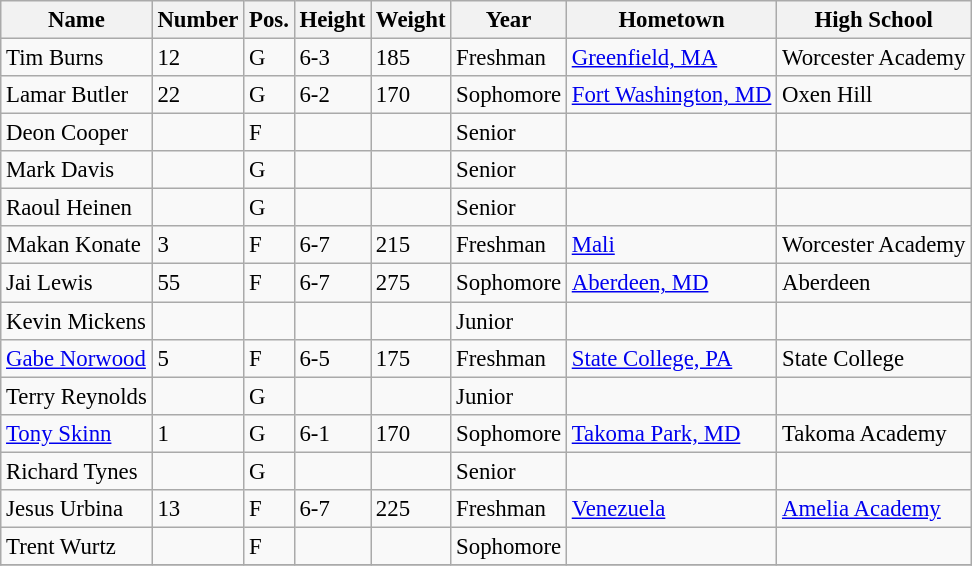<table class="wikitable" style="font-size: 95%;">
<tr>
<th>Name</th>
<th>Number</th>
<th>Pos.</th>
<th>Height</th>
<th>Weight</th>
<th>Year</th>
<th>Hometown</th>
<th>High School</th>
</tr>
<tr>
<td>Tim Burns</td>
<td>12</td>
<td>G</td>
<td>6-3</td>
<td>185</td>
<td>Freshman</td>
<td><a href='#'>Greenfield, MA</a></td>
<td>Worcester Academy</td>
</tr>
<tr>
<td>Lamar Butler</td>
<td>22</td>
<td>G</td>
<td>6-2</td>
<td>170</td>
<td>Sophomore</td>
<td><a href='#'>Fort Washington, MD</a></td>
<td>Oxen Hill</td>
</tr>
<tr>
<td>Deon Cooper</td>
<td></td>
<td>F</td>
<td></td>
<td></td>
<td>Senior</td>
<td></td>
<td></td>
</tr>
<tr>
<td>Mark Davis</td>
<td></td>
<td>G</td>
<td></td>
<td></td>
<td>Senior</td>
<td></td>
<td></td>
</tr>
<tr>
<td>Raoul Heinen</td>
<td></td>
<td>G</td>
<td></td>
<td></td>
<td>Senior</td>
<td></td>
<td></td>
</tr>
<tr>
<td>Makan Konate</td>
<td>3</td>
<td>F</td>
<td>6-7</td>
<td>215</td>
<td>Freshman</td>
<td><a href='#'>Mali</a></td>
<td>Worcester Academy</td>
</tr>
<tr>
<td>Jai Lewis</td>
<td>55</td>
<td>F</td>
<td>6-7</td>
<td>275</td>
<td>Sophomore</td>
<td><a href='#'>Aberdeen, MD</a></td>
<td>Aberdeen</td>
</tr>
<tr>
<td>Kevin Mickens</td>
<td></td>
<td></td>
<td></td>
<td></td>
<td>Junior</td>
<td></td>
<td></td>
</tr>
<tr>
<td><a href='#'>Gabe Norwood</a></td>
<td>5</td>
<td>F</td>
<td>6-5</td>
<td>175</td>
<td>Freshman</td>
<td><a href='#'>State College, PA</a></td>
<td>State College</td>
</tr>
<tr>
<td>Terry Reynolds</td>
<td></td>
<td>G</td>
<td></td>
<td></td>
<td>Junior</td>
<td></td>
<td></td>
</tr>
<tr>
<td><a href='#'>Tony Skinn</a></td>
<td>1</td>
<td>G</td>
<td>6-1</td>
<td>170</td>
<td>Sophomore</td>
<td><a href='#'>Takoma Park, MD</a></td>
<td>Takoma Academy</td>
</tr>
<tr>
<td>Richard Tynes</td>
<td></td>
<td>G</td>
<td></td>
<td></td>
<td>Senior</td>
<td></td>
<td></td>
</tr>
<tr>
<td>Jesus Urbina</td>
<td>13</td>
<td>F</td>
<td>6-7</td>
<td>225</td>
<td>Freshman</td>
<td><a href='#'>Venezuela</a></td>
<td><a href='#'>Amelia Academy</a></td>
</tr>
<tr>
<td>Trent Wurtz</td>
<td></td>
<td>F</td>
<td></td>
<td></td>
<td>Sophomore</td>
<td></td>
<td></td>
</tr>
<tr>
</tr>
</table>
